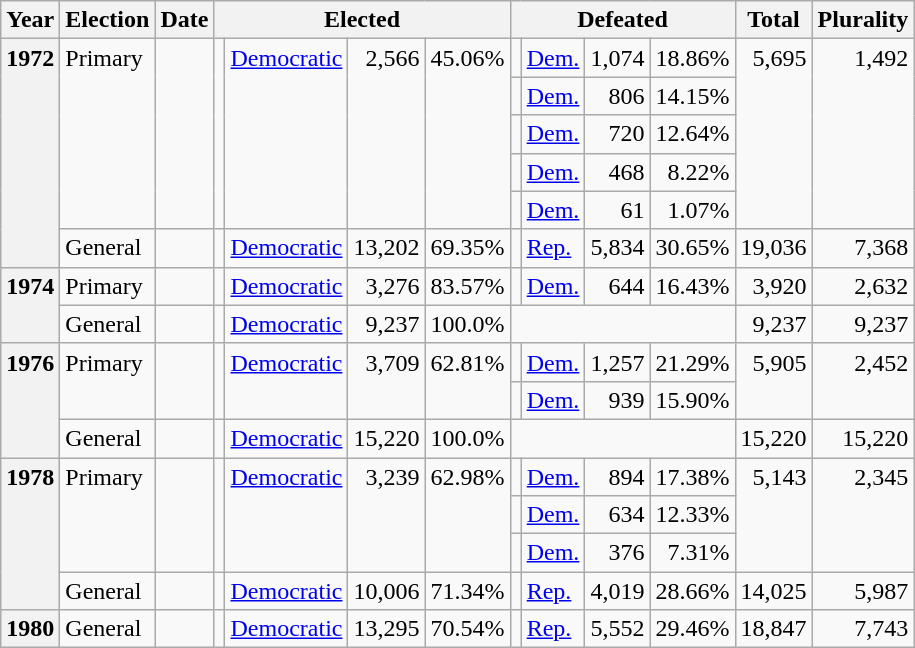<table class=wikitable>
<tr>
<th>Year</th>
<th>Election</th>
<th>Date</th>
<th ! colspan="4">Elected</th>
<th ! colspan="4">Defeated</th>
<th>Total</th>
<th>Plurality</th>
</tr>
<tr>
<th rowspan="6" valign="top">1972</th>
<td rowspan="5" valign="top">Primary</td>
<td rowspan="5" valign="top"></td>
<td rowspan="5" valign="top"></td>
<td rowspan="5" valign="top" ><a href='#'>Democratic</a></td>
<td rowspan="5" valign="top" align="right">2,566</td>
<td rowspan="5" valign="top" align="right">45.06%</td>
<td valign="top"></td>
<td><a href='#'>Dem.</a></td>
<td valign="top" align="right">1,074</td>
<td valign="top" align="right">18.86%</td>
<td rowspan="5" valign="top" align="right">5,695</td>
<td rowspan="5" valign="top" align="right">1,492</td>
</tr>
<tr>
<td valign="top"></td>
<td><a href='#'>Dem.</a></td>
<td valign="top" align="right">806</td>
<td valign="top" align="right">14.15%</td>
</tr>
<tr>
<td valign="top"></td>
<td><a href='#'>Dem.</a></td>
<td valign="top" align="right">720</td>
<td valign="top" align="right">12.64%</td>
</tr>
<tr>
<td valign="top"></td>
<td><a href='#'>Dem.</a></td>
<td valign="top" align="right">468</td>
<td valign="top" align="right">8.22%</td>
</tr>
<tr>
<td valign="top"></td>
<td><a href='#'>Dem.</a></td>
<td valign="top" align="right">61</td>
<td valign="top" align="right">1.07%</td>
</tr>
<tr>
<td valign="top">General</td>
<td valign="top"></td>
<td valign="top"></td>
<td valign="top" ><a href='#'>Democratic</a></td>
<td valign="top" align="right">13,202</td>
<td valign="top" align="right">69.35%</td>
<td valign="top"></td>
<td><a href='#'>Rep.</a></td>
<td valign="top" align="right">5,834</td>
<td valign="top" align="right">30.65%</td>
<td valign="top" align="right">19,036</td>
<td valign="top" align="right">7,368</td>
</tr>
<tr>
<th rowspan="2" valign="top">1974</th>
<td valign="top">Primary</td>
<td valign="top"></td>
<td valign="top"></td>
<td valign="top" ><a href='#'>Democratic</a></td>
<td valign="top" align="right">3,276</td>
<td valign="top" align="right">83.57%</td>
<td valign="top"></td>
<td><a href='#'>Dem.</a></td>
<td valign="top" align="right">644</td>
<td valign="top" align="right">16.43%</td>
<td valign="top" align="right">3,920</td>
<td valign="top" align="right">2,632</td>
</tr>
<tr>
<td valign="top">General</td>
<td valign="top"></td>
<td valign="top"></td>
<td valign="top" ><a href='#'>Democratic</a></td>
<td valign="top" align="right">9,237</td>
<td valign="top" align="right">100.0%</td>
<td valign="top" colspan="4"></td>
<td valign="top" align="right">9,237</td>
<td valign="top" align="right">9,237</td>
</tr>
<tr>
<th rowspan="3" valign="top">1976</th>
<td rowspan="2" valign="top">Primary</td>
<td rowspan="2" valign="top"></td>
<td rowspan="2" valign="top"></td>
<td rowspan="2" valign="top" ><a href='#'>Democratic</a></td>
<td rowspan="2" valign="top" align="right">3,709</td>
<td rowspan="2" valign="top" align="right">62.81%</td>
<td valign="top"></td>
<td><a href='#'>Dem.</a></td>
<td valign="top" align="right">1,257</td>
<td valign="top" align="right">21.29%</td>
<td rowspan="2" valign="top" align="right">5,905</td>
<td rowspan="2" valign="top" align="right">2,452</td>
</tr>
<tr>
<td valign="top"></td>
<td><a href='#'>Dem.</a></td>
<td valign="top" align="right">939</td>
<td valign="top" align="right">15.90%</td>
</tr>
<tr>
<td valign="top">General</td>
<td valign="top"></td>
<td valign="top"></td>
<td valign="top" ><a href='#'>Democratic</a></td>
<td valign="top" align="right">15,220</td>
<td valign="top" align="right">100.0%</td>
<td valign="top" colspan="4"></td>
<td valign="top" align="right">15,220</td>
<td valign="top" align="right">15,220</td>
</tr>
<tr>
<th rowspan="4" valign="top">1978</th>
<td rowspan="3" valign="top">Primary</td>
<td rowspan="3" valign="top"></td>
<td rowspan="3" valign="top"></td>
<td rowspan="3" valign="top" ><a href='#'>Democratic</a></td>
<td rowspan="3" valign="top" align="right">3,239</td>
<td rowspan="3" valign="top" align="right">62.98%</td>
<td valign="top"></td>
<td><a href='#'>Dem.</a></td>
<td valign="top" align="right">894</td>
<td valign="top" align="right">17.38%</td>
<td rowspan="3" valign="top" align="right">5,143</td>
<td rowspan="3" valign="top" align="right">2,345</td>
</tr>
<tr>
<td valign="top"></td>
<td><a href='#'>Dem.</a></td>
<td valign="top" align="right">634</td>
<td valign="top" align="right">12.33%</td>
</tr>
<tr>
<td valign="top"></td>
<td><a href='#'>Dem.</a></td>
<td valign="top" align="right">376</td>
<td valign="top" align="right">7.31%</td>
</tr>
<tr>
<td valign="top">General</td>
<td valign="top"></td>
<td valign="top"></td>
<td valign="top" ><a href='#'>Democratic</a></td>
<td valign="top" align="right">10,006</td>
<td valign="top" align="right">71.34%</td>
<td valign="top"></td>
<td valign="top" ><a href='#'>Rep.</a></td>
<td valign="top" align="right">4,019</td>
<td valign="top" align="right">28.66%</td>
<td valign="top" align="right">14,025</td>
<td valign="top" align="right">5,987</td>
</tr>
<tr>
<th valign="top">1980</th>
<td valign="top">General</td>
<td valign="top"></td>
<td valign="top"></td>
<td valign="top" ><a href='#'>Democratic</a></td>
<td valign="top" align="right">13,295</td>
<td valign="top" align="right">70.54%</td>
<td valign="top"></td>
<td valign="top" ><a href='#'>Rep.</a></td>
<td valign="top" align="right">5,552</td>
<td valign="top" align="right">29.46%</td>
<td valign="top" align="right">18,847</td>
<td valign="top" align="right">7,743</td>
</tr>
</table>
